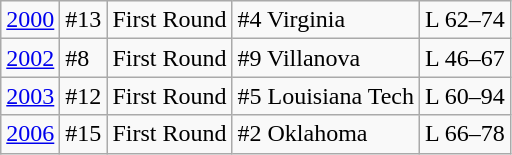<table class="wikitable">
<tr>
<td><a href='#'>2000</a></td>
<td>#13</td>
<td>First Round</td>
<td>#4 Virginia</td>
<td>L 62–74</td>
</tr>
<tr>
<td><a href='#'>2002</a></td>
<td>#8</td>
<td>First Round</td>
<td>#9 Villanova</td>
<td>L 46–67</td>
</tr>
<tr>
<td><a href='#'>2003</a></td>
<td>#12</td>
<td>First Round</td>
<td>#5 Louisiana Tech</td>
<td>L 60–94</td>
</tr>
<tr>
<td><a href='#'>2006</a></td>
<td>#15</td>
<td>First Round</td>
<td>#2 Oklahoma</td>
<td>L 66–78</td>
</tr>
</table>
